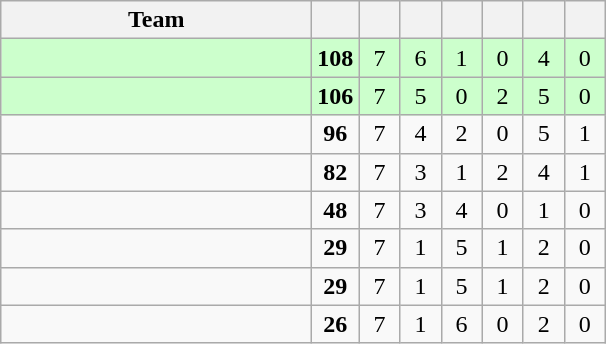<table class="wikitable" style="text-align:center">
<tr>
<th width=200>Team</th>
<th width="20"></th>
<th width="20"></th>
<th width="20"></th>
<th width="20"></th>
<th width="20"></th>
<th width="20"></th>
<th width="20"></th>
</tr>
<tr style="background:#cfc;">
<td style="text-align:left;"></td>
<td><strong>108</strong></td>
<td>7</td>
<td>6</td>
<td>1</td>
<td>0</td>
<td>4</td>
<td>0</td>
</tr>
<tr style="background:#cfc;">
<td style="text-align:left;"></td>
<td><strong>106</strong></td>
<td>7</td>
<td>5</td>
<td>0</td>
<td>2</td>
<td>5</td>
<td>0</td>
</tr>
<tr>
<td style="text-align:left;"></td>
<td><strong>96</strong></td>
<td>7</td>
<td>4</td>
<td>2</td>
<td>0</td>
<td>5</td>
<td>1</td>
</tr>
<tr>
<td style="text-align:left;"></td>
<td><strong>82</strong></td>
<td>7</td>
<td>3</td>
<td>1</td>
<td>2</td>
<td>4</td>
<td>1</td>
</tr>
<tr>
<td style="text-align:left;"></td>
<td><strong>48</strong></td>
<td>7</td>
<td>3</td>
<td>4</td>
<td>0</td>
<td>1</td>
<td>0</td>
</tr>
<tr>
<td style="text-align:left;"></td>
<td><strong>29</strong></td>
<td>7</td>
<td>1</td>
<td>5</td>
<td>1</td>
<td>2</td>
<td>0</td>
</tr>
<tr>
<td style="text-align:left;"></td>
<td><strong>29</strong></td>
<td>7</td>
<td>1</td>
<td>5</td>
<td>1</td>
<td>2</td>
<td>0</td>
</tr>
<tr>
<td style="text-align:left;"></td>
<td><strong>26</strong></td>
<td>7</td>
<td>1</td>
<td>6</td>
<td>0</td>
<td>2</td>
<td>0</td>
</tr>
</table>
